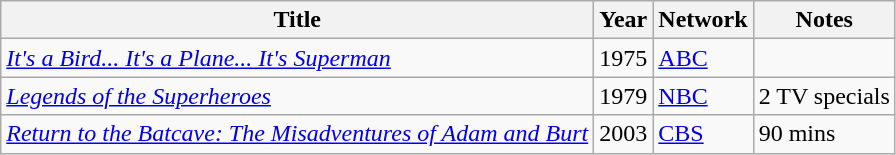<table class="wikitable plainrowheaders" style="text-align: left">
<tr>
<th>Title</th>
<th>Year</th>
<th>Network</th>
<th>Notes</th>
</tr>
<tr>
<td><em><a href='#'>It's a Bird... It's a Plane... It's Superman</a></em></td>
<td>1975</td>
<td><a href='#'>ABC</a></td>
<td></td>
</tr>
<tr>
<td><em><a href='#'>Legends of the Superheroes</a></em></td>
<td>1979</td>
<td><a href='#'>NBC</a></td>
<td>2 TV specials</td>
</tr>
<tr>
<td><em><a href='#'>Return to the Batcave: The Misadventures of Adam and Burt</a></em></td>
<td>2003</td>
<td><a href='#'>CBS</a></td>
<td>90 mins</td>
</tr>
</table>
